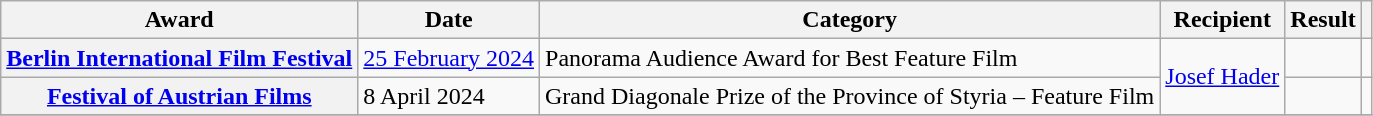<table class="wikitable sortable plainrowheaders">
<tr>
<th>Award</th>
<th>Date</th>
<th>Category</th>
<th>Recipient</th>
<th>Result</th>
<th></th>
</tr>
<tr>
<th scope="row"><a href='#'>Berlin International Film Festival</a></th>
<td><a href='#'>25 February 2024</a></td>
<td>Panorama Audience Award for Best Feature Film</td>
<td rowspan="2"><a href='#'>Josef Hader</a></td>
<td></td>
<td align="center" rowspan="1"></td>
</tr>
<tr>
<th scope="row"><a href='#'>Festival of Austrian Films</a></th>
<td>8 April 2024</td>
<td>Grand Diagonale Prize of the Province of Styria – Feature Film</td>
<td></td>
<td align="center" rowspan="1"></td>
</tr>
<tr>
</tr>
</table>
